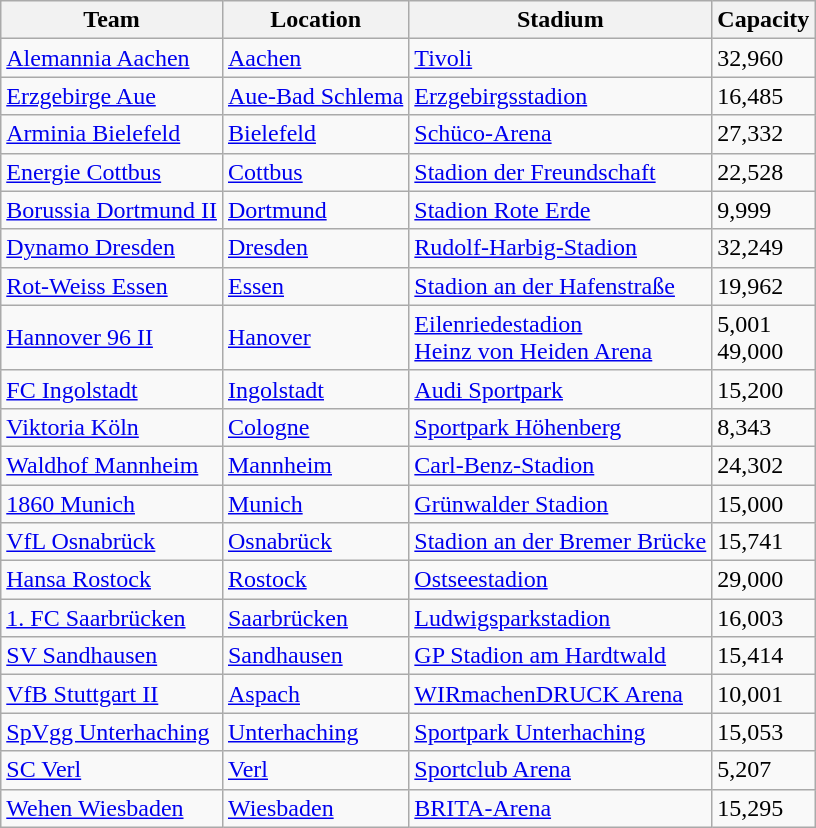<table class="wikitable sortable" style="text-align:left;">
<tr>
<th>Team</th>
<th>Location</th>
<th>Stadium</th>
<th>Capacity</th>
</tr>
<tr>
<td data-sort-value="Aachen"><a href='#'>Alemannia Aachen</a></td>
<td><a href='#'>Aachen</a></td>
<td><a href='#'>Tivoli</a></td>
<td>32,960</td>
</tr>
<tr>
<td data-sort-value="Aue"><a href='#'>Erzgebirge Aue</a></td>
<td><a href='#'>Aue-Bad Schlema</a></td>
<td><a href='#'>Erzgebirgsstadion</a></td>
<td>16,485</td>
</tr>
<tr>
<td data-sort-value="Bielefeld"><a href='#'>Arminia Bielefeld</a></td>
<td><a href='#'>Bielefeld</a></td>
<td><a href='#'>Schüco-Arena</a></td>
<td>27,332</td>
</tr>
<tr>
<td data-sort-value="Cottbus"><a href='#'>Energie Cottbus</a></td>
<td><a href='#'>Cottbus</a></td>
<td><a href='#'>Stadion der Freundschaft</a></td>
<td>22,528</td>
</tr>
<tr>
<td data-sort-value="Dortmund"><a href='#'>Borussia Dortmund II</a></td>
<td><a href='#'>Dortmund</a></td>
<td><a href='#'>Stadion Rote Erde</a></td>
<td>9,999</td>
</tr>
<tr>
<td data-sort-value="Dresden"><a href='#'>Dynamo Dresden</a></td>
<td><a href='#'>Dresden</a></td>
<td><a href='#'>Rudolf-Harbig-Stadion</a></td>
<td>32,249</td>
</tr>
<tr>
<td data-sort-value="Essen"><a href='#'>Rot-Weiss Essen</a></td>
<td><a href='#'>Essen</a></td>
<td><a href='#'>Stadion an der Hafenstraße</a></td>
<td>19,962</td>
</tr>
<tr>
<td data-sort-value="Hannover"><a href='#'>Hannover 96 II</a></td>
<td><a href='#'>Hanover</a></td>
<td><a href='#'>Eilenriedestadion</a><br><a href='#'>Heinz von Heiden Arena</a></td>
<td>5,001<br>49,000</td>
</tr>
<tr>
<td data-sort-value="Ingolstadt"><a href='#'>FC Ingolstadt</a></td>
<td><a href='#'>Ingolstadt</a></td>
<td><a href='#'>Audi Sportpark</a></td>
<td>15,200</td>
</tr>
<tr>
<td data-sort-value="Koln"><a href='#'>Viktoria Köln</a></td>
<td><a href='#'>Cologne</a></td>
<td><a href='#'>Sportpark Höhenberg</a></td>
<td>8,343</td>
</tr>
<tr>
<td data-sort-value="Mannheim"><a href='#'>Waldhof Mannheim</a></td>
<td><a href='#'>Mannheim</a></td>
<td><a href='#'>Carl-Benz-Stadion</a></td>
<td>24,302</td>
</tr>
<tr>
<td data-sort-value="Munich, 1860"><a href='#'>1860 Munich</a></td>
<td><a href='#'>Munich</a></td>
<td><a href='#'>Grünwalder Stadion</a></td>
<td>15,000</td>
</tr>
<tr>
<td data-sort-value="Osnabruck"><a href='#'>VfL Osnabrück</a></td>
<td><a href='#'>Osnabrück</a></td>
<td><a href='#'>Stadion an der Bremer Brücke</a></td>
<td>15,741</td>
</tr>
<tr>
<td data-sort-value="Rostock"><a href='#'>Hansa Rostock</a></td>
<td><a href='#'>Rostock</a></td>
<td><a href='#'>Ostseestadion</a></td>
<td>29,000</td>
</tr>
<tr>
<td data-sort-value="Saarbrucken"><a href='#'>1. FC Saarbrücken</a></td>
<td><a href='#'>Saarbrücken</a></td>
<td><a href='#'>Ludwigsparkstadion</a></td>
<td>16,003</td>
</tr>
<tr>
<td data-sort-value="Sandhausen"><a href='#'>SV Sandhausen</a></td>
<td><a href='#'>Sandhausen</a></td>
<td><a href='#'>GP Stadion am Hardtwald</a></td>
<td>15,414</td>
</tr>
<tr>
<td data-sort-value="Stuttgart"><a href='#'>VfB Stuttgart II</a></td>
<td><a href='#'>Aspach</a></td>
<td><a href='#'>WIRmachenDRUCK Arena</a></td>
<td>10,001</td>
</tr>
<tr>
<td data-sort-value="Unterhaching"><a href='#'>SpVgg Unterhaching</a></td>
<td><a href='#'>Unterhaching</a></td>
<td><a href='#'>Sportpark Unterhaching</a></td>
<td>15,053</td>
</tr>
<tr>
<td data-sort-value="Verl"><a href='#'>SC Verl</a></td>
<td><a href='#'>Verl</a></td>
<td><a href='#'>Sportclub Arena</a></td>
<td>5,207</td>
</tr>
<tr>
<td data-sort-value="Wiesbaden"><a href='#'>Wehen Wiesbaden</a></td>
<td><a href='#'>Wiesbaden</a></td>
<td><a href='#'>BRITA-Arena</a></td>
<td>15,295</td>
</tr>
</table>
